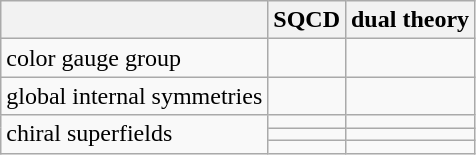<table class="wikitable" border="1">
<tr>
<th></th>
<th>SQCD</th>
<th>dual theory</th>
</tr>
<tr>
<td>color gauge group</td>
<td></td>
<td></td>
</tr>
<tr>
<td>global internal symmetries</td>
<td></td>
<td></td>
</tr>
<tr>
<td rowspan="3">chiral superfields</td>
<td></td>
<td></td>
</tr>
<tr>
<td></td>
<td></td>
</tr>
<tr>
<td></td>
<td></td>
</tr>
</table>
